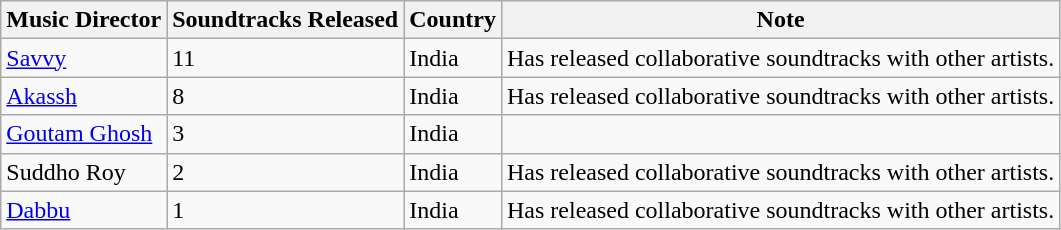<table class="wikitable sortable">
<tr>
<th>Music Director</th>
<th>Soundtracks Released</th>
<th>Country</th>
<th>Note</th>
</tr>
<tr>
<td><a href='#'>Savvy</a></td>
<td>11</td>
<td>India</td>
<td>Has released collaborative soundtracks with other artists.</td>
</tr>
<tr>
<td><a href='#'>Akassh</a></td>
<td>8</td>
<td>India</td>
<td>Has released collaborative soundtracks with other artists.</td>
</tr>
<tr>
<td><a href='#'>Goutam Ghosh</a></td>
<td>3</td>
<td>India</td>
<td></td>
</tr>
<tr>
<td>Suddho Roy</td>
<td>2</td>
<td>India</td>
<td>Has released collaborative soundtracks with other artists.</td>
</tr>
<tr>
<td><a href='#'>Dabbu</a></td>
<td>1</td>
<td>India</td>
<td>Has released collaborative soundtracks with other artists.</td>
</tr>
</table>
